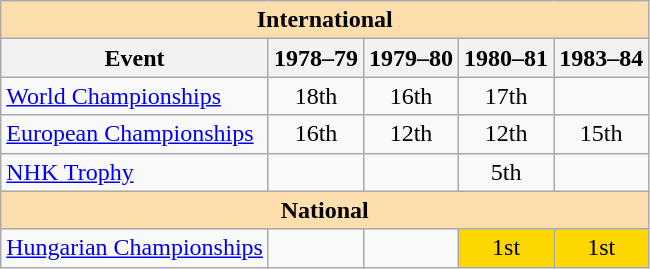<table class="wikitable" style="text-align:center">
<tr>
<th style="background-color: #ffdead; " colspan=5 align=center>International</th>
</tr>
<tr>
<th>Event</th>
<th>1978–79</th>
<th>1979–80</th>
<th>1980–81</th>
<th>1983–84</th>
</tr>
<tr>
<td align=left><a href='#'>World Championships</a></td>
<td>18th</td>
<td>16th</td>
<td>17th</td>
<td></td>
</tr>
<tr>
<td align=left><a href='#'>European Championships</a></td>
<td>16th</td>
<td>12th</td>
<td>12th</td>
<td>15th</td>
</tr>
<tr>
<td align=left><a href='#'>NHK Trophy</a></td>
<td></td>
<td></td>
<td>5th</td>
<td></td>
</tr>
<tr>
<th style="background-color: #ffdead; " colspan=5 align=center>National</th>
</tr>
<tr>
<td align=left><a href='#'>Hungarian Championships</a></td>
<td></td>
<td></td>
<td bgcolor=gold>1st</td>
<td bgcolor=gold>1st</td>
</tr>
</table>
